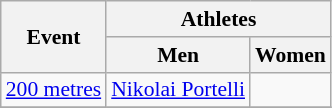<table class=wikitable style="font-size:90%">
<tr>
<th rowspan=2>Event</th>
<th colspan=2>Athletes</th>
</tr>
<tr>
<th>Men</th>
<th>Women</th>
</tr>
<tr>
<td><a href='#'>200 metres</a></td>
<td><a href='#'>Nikolai Portelli</a></td>
<td></td>
</tr>
<tr>
</tr>
</table>
